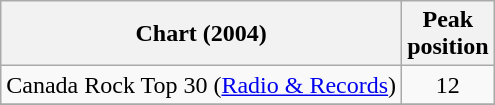<table class="wikitable">
<tr>
<th>Chart (2004)</th>
<th>Peak<br>position</th>
</tr>
<tr>
<td>Canada Rock Top 30 (<a href='#'>Radio & Records</a>)</td>
<td align="center">12</td>
</tr>
<tr>
</tr>
<tr>
</tr>
<tr>
</tr>
</table>
